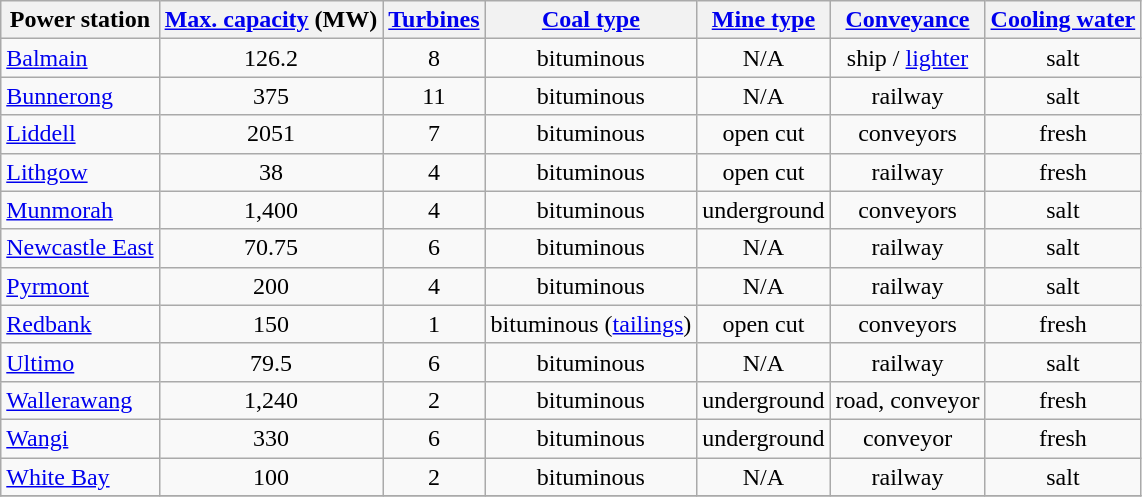<table class="wikitable sortable" style="text-align: center">
<tr>
<th>Power station</th>
<th data-sort-type="number"><a href='#'>Max. capacity</a> (MW)</th>
<th><a href='#'>Turbines</a></th>
<th><a href='#'>Coal type</a></th>
<th><a href='#'>Mine type</a></th>
<th><a href='#'>Conveyance</a></th>
<th><a href='#'>Cooling water</a></th>
</tr>
<tr>
<td align="left"><a href='#'>Balmain</a></td>
<td>126.2</td>
<td>8</td>
<td>bituminous</td>
<td>N/A</td>
<td>ship / <a href='#'>lighter</a></td>
<td>salt</td>
</tr>
<tr>
<td align="left"><a href='#'>Bunnerong</a></td>
<td>375</td>
<td>11</td>
<td>bituminous</td>
<td>N/A</td>
<td>railway</td>
<td>salt</td>
</tr>
<tr>
<td align="left"><a href='#'>Liddell</a></td>
<td>2051</td>
<td>7</td>
<td>bituminous</td>
<td>open cut</td>
<td>conveyors</td>
<td>fresh</td>
</tr>
<tr>
<td align="left"><a href='#'>Lithgow</a></td>
<td>38</td>
<td>4</td>
<td>bituminous</td>
<td>open cut</td>
<td>railway</td>
<td>fresh</td>
</tr>
<tr>
<td align="left"><a href='#'>Munmorah</a></td>
<td>1,400</td>
<td>4</td>
<td>bituminous</td>
<td>underground</td>
<td>conveyors</td>
<td>salt</td>
</tr>
<tr>
<td align="left"><a href='#'>Newcastle East</a></td>
<td>70.75</td>
<td>6</td>
<td>bituminous</td>
<td>N/A</td>
<td>railway</td>
<td>salt</td>
</tr>
<tr>
<td align="left"><a href='#'>Pyrmont</a></td>
<td>200</td>
<td>4</td>
<td>bituminous</td>
<td>N/A</td>
<td>railway</td>
<td>salt</td>
</tr>
<tr>
<td align="left"><a href='#'>Redbank</a></td>
<td>150</td>
<td>1</td>
<td>bituminous (<a href='#'>tailings</a>)</td>
<td>open cut</td>
<td>conveyors</td>
<td>fresh</td>
</tr>
<tr>
<td align="left"><a href='#'>Ultimo</a></td>
<td>79.5</td>
<td>6</td>
<td>bituminous</td>
<td>N/A</td>
<td>railway</td>
<td>salt</td>
</tr>
<tr>
<td align="left"><a href='#'>Wallerawang</a></td>
<td>1,240</td>
<td>2</td>
<td>bituminous</td>
<td>underground</td>
<td>road, conveyor</td>
<td>fresh</td>
</tr>
<tr>
<td align="left"><a href='#'>Wangi</a></td>
<td>330</td>
<td>6</td>
<td>bituminous</td>
<td>underground</td>
<td>conveyor</td>
<td>fresh</td>
</tr>
<tr>
<td align="left"><a href='#'>White Bay</a></td>
<td>100</td>
<td>2</td>
<td>bituminous</td>
<td>N/A</td>
<td>railway</td>
<td>salt</td>
</tr>
<tr>
</tr>
</table>
